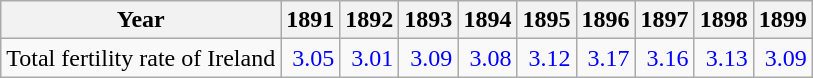<table class="wikitable " style="text-align:right">
<tr>
<th>Year</th>
<th>1891</th>
<th>1892</th>
<th>1893</th>
<th>1894</th>
<th>1895</th>
<th>1896</th>
<th>1897</th>
<th>1898</th>
<th>1899</th>
</tr>
<tr>
<td align="left">Total fertility rate of Ireland</td>
<td style="text-align:right; color:blue;">3.05</td>
<td style="text-align:right; color:blue;">3.01</td>
<td style="text-align:right; color:blue;">3.09</td>
<td style="text-align:right; color:blue;">3.08</td>
<td style="text-align:right; color:blue;">3.12</td>
<td style="text-align:right; color:blue;">3.17</td>
<td style="text-align:right; color:blue;">3.16</td>
<td style="text-align:right; color:blue;">3.13</td>
<td style="text-align:right; color:blue;">3.09</td>
</tr>
</table>
